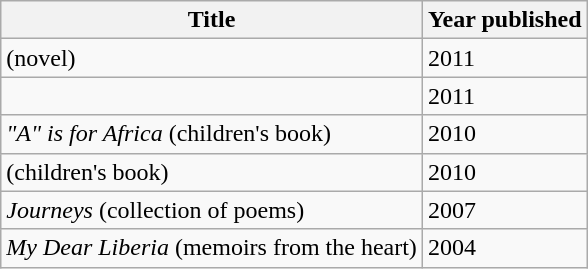<table class="wikitable">
<tr>
<th>Title</th>
<th>Year published</th>
</tr>
<tr>
<td> (novel)</td>
<td>2011</td>
</tr>
<tr>
<td></td>
<td>2011</td>
</tr>
<tr>
<td><em>"A" is for Africa</em> (children's book)</td>
<td>2010</td>
</tr>
<tr>
<td> (children's book)</td>
<td>2010</td>
</tr>
<tr>
<td><em>Journeys</em> (collection of poems)</td>
<td>2007</td>
</tr>
<tr>
<td><em>My Dear Liberia</em> (memoirs from the heart)</td>
<td>2004</td>
</tr>
</table>
